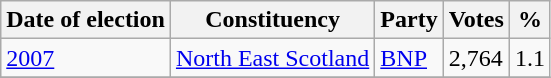<table class="wikitable">
<tr>
<th>Date of election</th>
<th>Constituency</th>
<th>Party</th>
<th>Votes</th>
<th>%</th>
</tr>
<tr>
<td><a href='#'>2007</a></td>
<td><a href='#'>North East Scotland</a></td>
<td><a href='#'>BNP</a></td>
<td>2,764</td>
<td>1.1</td>
</tr>
<tr>
</tr>
</table>
